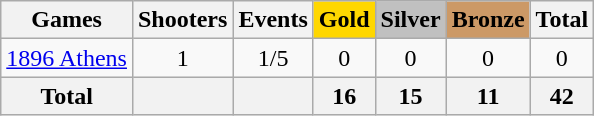<table class="wikitable sortable" style="text-align:center">
<tr>
<th>Games</th>
<th>Shooters</th>
<th>Events</th>
<th style="background-color:gold;">Gold</th>
<th style="background-color:silver;">Silver</th>
<th style="background-color:#c96;">Bronze</th>
<th>Total</th>
</tr>
<tr>
<td align=left><a href='#'>1896 Athens</a></td>
<td>1</td>
<td>1/5</td>
<td>0</td>
<td>0</td>
<td>0</td>
<td>0</td>
</tr>
<tr>
<th>Total</th>
<th></th>
<th></th>
<th>16</th>
<th>15</th>
<th>11</th>
<th>42</th>
</tr>
</table>
